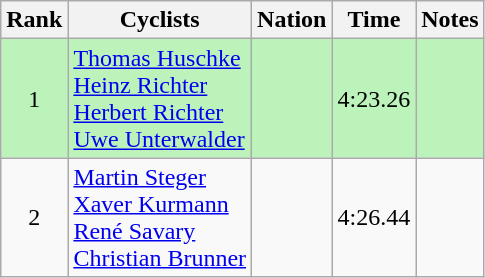<table class="wikitable sortable" style=text-align:center>
<tr>
<th>Rank</th>
<th>Cyclists</th>
<th>Nation</th>
<th>Time</th>
<th>Notes</th>
</tr>
<tr bgcolor=bbf3bb>
<td>1</td>
<td align=left><a href='#'>Thomas Huschke</a><br><a href='#'>Heinz Richter</a><br><a href='#'>Herbert Richter</a><br><a href='#'>Uwe Unterwalder</a></td>
<td align=left></td>
<td>4:23.26</td>
<td></td>
</tr>
<tr>
<td>2</td>
<td align=left><a href='#'>Martin Steger</a><br><a href='#'>Xaver Kurmann</a><br><a href='#'>René Savary</a><br><a href='#'>Christian Brunner</a></td>
<td align=left></td>
<td>4:26.44</td>
<td></td>
</tr>
</table>
